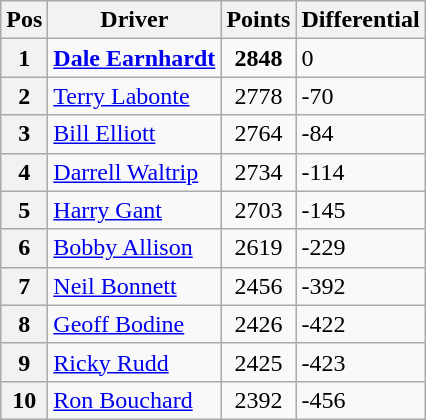<table class="wikitable">
<tr>
<th>Pos</th>
<th>Driver</th>
<th>Points</th>
<th>Differential</th>
</tr>
<tr>
<th>1 </th>
<td><strong><a href='#'>Dale Earnhardt</a></strong></td>
<td style="text-align:center;"><strong>2848</strong></td>
<td>0</td>
</tr>
<tr>
<th>2 </th>
<td><a href='#'>Terry Labonte</a></td>
<td style="text-align:center;">2778</td>
<td>-70</td>
</tr>
<tr>
<th>3 </th>
<td><a href='#'>Bill Elliott</a></td>
<td style="text-align:center;">2764</td>
<td>-84</td>
</tr>
<tr>
<th>4 </th>
<td><a href='#'>Darrell Waltrip</a></td>
<td style="text-align:center;">2734</td>
<td>-114</td>
</tr>
<tr>
<th>5 </th>
<td><a href='#'>Harry Gant</a></td>
<td style="text-align:center;">2703</td>
<td>-145</td>
</tr>
<tr>
<th>6 </th>
<td><a href='#'>Bobby Allison</a></td>
<td style="text-align:center;">2619</td>
<td>-229</td>
</tr>
<tr>
<th>7 </th>
<td><a href='#'>Neil Bonnett</a></td>
<td style="text-align:center;">2456</td>
<td>-392</td>
</tr>
<tr>
<th>8 </th>
<td><a href='#'>Geoff Bodine</a></td>
<td style="text-align:center;">2426</td>
<td>-422</td>
</tr>
<tr>
<th>9 </th>
<td><a href='#'>Ricky Rudd</a></td>
<td style="text-align:center;">2425</td>
<td>-423</td>
</tr>
<tr>
<th>10 </th>
<td><a href='#'>Ron Bouchard</a></td>
<td style="text-align:center;">2392</td>
<td>-456</td>
</tr>
</table>
